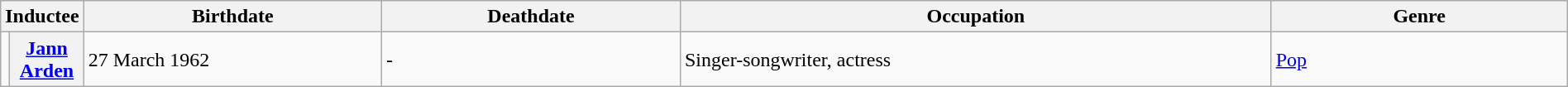<table class="wikitable" width="100%">
<tr>
<th colspan=2>Inductee</th>
<th width="20%">Birthdate</th>
<th width="20%">Deathdate</th>
<th width="40%">Occupation</th>
<th width="40%">Genre</th>
</tr>
<tr>
<td></td>
<th><a href='#'>Jann Arden</a></th>
<td>27 March 1962</td>
<td>-</td>
<td>Singer-songwriter, actress</td>
<td><a href='#'>Pop</a></td>
</tr>
</table>
